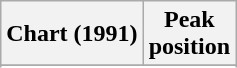<table class="wikitable sortable">
<tr>
<th>Chart (1991)</th>
<th>Peak<br>position</th>
</tr>
<tr>
</tr>
<tr>
</tr>
</table>
